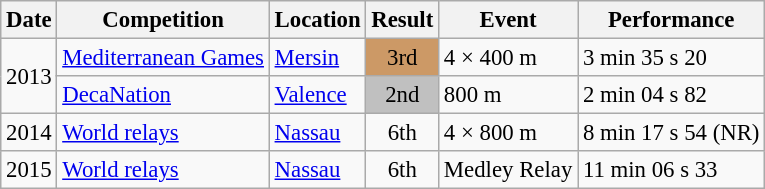<table class="wikitable" style="border-collapse: collapse; font-size: 95%;">
<tr>
<th scope="col">Date</th>
<th scope="col">Competition</th>
<th scope="col">Location</th>
<th scope="col">Result</th>
<th scope="col">Event</th>
<th scope="col">Performance</th>
</tr>
<tr>
<td rowspan="2">2013</td>
<td><a href='#'>Mediterranean Games</a></td>
<td><a href='#'>Mersin</a></td>
<td align="center" bgcolor="cc9966">3rd</td>
<td>4 × 400 m</td>
<td>3 min 35 s 20</td>
</tr>
<tr>
<td><a href='#'>DecaNation</a></td>
<td><a href='#'>Valence</a></td>
<td align="center" bgcolor="silver">2nd</td>
<td>800 m</td>
<td>2 min 04 s 82</td>
</tr>
<tr>
<td>2014</td>
<td><a href='#'>World relays</a></td>
<td><a href='#'>Nassau</a></td>
<td align="center">6th</td>
<td>4 × 800 m</td>
<td>8 min 17 s 54 (NR)</td>
</tr>
<tr>
<td>2015</td>
<td><a href='#'>World relays</a></td>
<td><a href='#'>Nassau</a></td>
<td align="center">6th</td>
<td>Medley Relay</td>
<td>11 min 06 s 33</td>
</tr>
</table>
